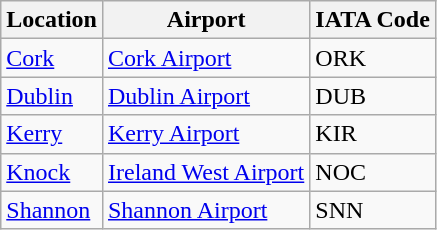<table class="wikitable">
<tr>
<th>Location</th>
<th>Airport</th>
<th>IATA Code</th>
</tr>
<tr>
<td><a href='#'>Cork</a></td>
<td><a href='#'>Cork Airport</a></td>
<td>ORK</td>
</tr>
<tr>
<td><a href='#'>Dublin</a></td>
<td><a href='#'>Dublin Airport</a></td>
<td>DUB</td>
</tr>
<tr>
<td><a href='#'>Kerry</a></td>
<td><a href='#'>Kerry Airport</a></td>
<td>KIR</td>
</tr>
<tr>
<td><a href='#'>Knock</a></td>
<td><a href='#'>Ireland West Airport</a></td>
<td>NOC</td>
</tr>
<tr>
<td><a href='#'>Shannon</a></td>
<td><a href='#'>Shannon Airport</a></td>
<td>SNN</td>
</tr>
</table>
